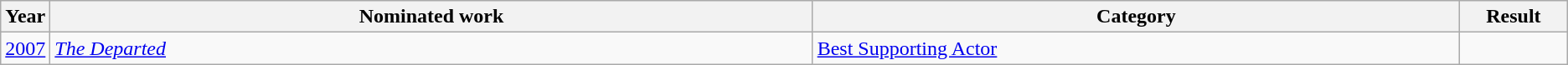<table class=wikitable>
<tr>
<th scope="col" style="width:1em;">Year</th>
<th scope="col" style="width:39em;">Nominated work</th>
<th scope="col" style="width:33em;">Category</th>
<th scope="col" style="width:5em;">Result</th>
</tr>
<tr>
<td><a href='#'>2007</a></td>
<td><em><a href='#'>The Departed</a></em></td>
<td><a href='#'>Best Supporting Actor</a></td>
<td></td>
</tr>
</table>
